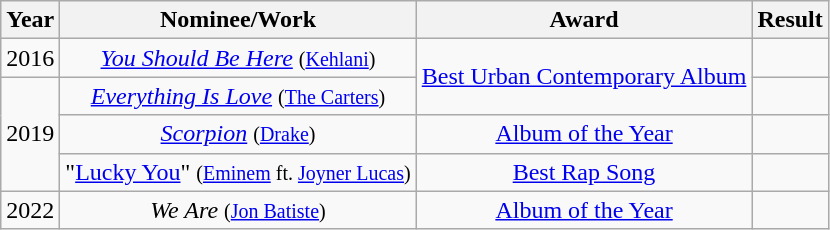<table class="wikitable plainrowheaders" style="text-align:center;" border="1">
<tr>
<th>Year</th>
<th>Nominee/Work</th>
<th>Award</th>
<th>Result</th>
</tr>
<tr>
<td>2016</td>
<td><em><a href='#'>You Should Be Here</a></em> <small>(<a href='#'>Kehlani</a>)</small></td>
<td rowspan="2"><a href='#'>Best Urban Contemporary Album</a></td>
<td></td>
</tr>
<tr>
<td rowspan="3">2019</td>
<td><em><a href='#'>Everything Is Love</a></em> <small>(<a href='#'>The Carters</a>)</small></td>
<td></td>
</tr>
<tr>
<td><em><a href='#'>Scorpion</a></em> <small>(<a href='#'>Drake</a>)</small></td>
<td><a href='#'>Album of the Year</a></td>
<td></td>
</tr>
<tr>
<td>"<a href='#'>Lucky You</a>" <small>(<a href='#'>Eminem</a> ft. <a href='#'>Joyner Lucas</a>)</small></td>
<td><a href='#'>Best Rap Song</a></td>
<td></td>
</tr>
<tr>
<td>2022</td>
<td><em>We Are</em> <small>(<a href='#'>Jon Batiste</a>)</small></td>
<td><a href='#'>Album of the Year</a></td>
<td></td>
</tr>
</table>
